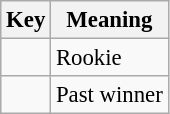<table class="wikitable" style="font-size: 95%;">
<tr>
<th>Key</th>
<th>Meaning</th>
</tr>
<tr>
<td align="center"><strong></strong></td>
<td>Rookie</td>
</tr>
<tr>
<td align="center"><strong></strong></td>
<td>Past winner</td>
</tr>
</table>
